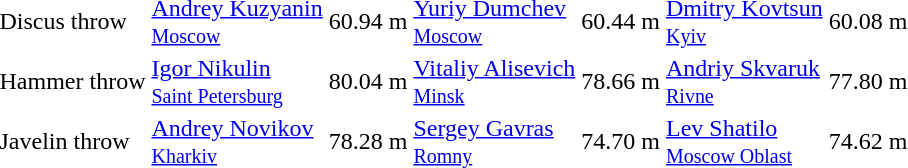<table>
<tr>
<td>Discus throw</td>
<td><a href='#'>Andrey Kuzyanin</a><br><small> <a href='#'>Moscow</a></small></td>
<td>60.94 m</td>
<td><a href='#'>Yuriy Dumchev</a><br><small> <a href='#'>Moscow</a></small></td>
<td>60.44 m</td>
<td><a href='#'>Dmitry Kovtsun</a><br><small> <a href='#'>Kyiv</a></small></td>
<td>60.08 m</td>
</tr>
<tr>
<td>Hammer throw</td>
<td><a href='#'>Igor Nikulin</a><br><small> <a href='#'>Saint Petersburg</a></small></td>
<td>80.04 m</td>
<td><a href='#'>Vitaliy Alisevich</a><br><small> <a href='#'>Minsk</a></small></td>
<td>78.66 m</td>
<td><a href='#'>Andriy Skvaruk</a><br><small> <a href='#'>Rivne</a></small></td>
<td>77.80 m</td>
</tr>
<tr>
<td>Javelin throw</td>
<td><a href='#'>Andrey Novikov</a><br><small> <a href='#'>Kharkiv</a></small></td>
<td>78.28 m</td>
<td><a href='#'>Sergey Gavras</a><br><small> <a href='#'>Romny</a></small></td>
<td>74.70 m</td>
<td><a href='#'>Lev Shatilo</a><br><small> <a href='#'>Moscow Oblast</a></small></td>
<td>74.62 m</td>
</tr>
</table>
